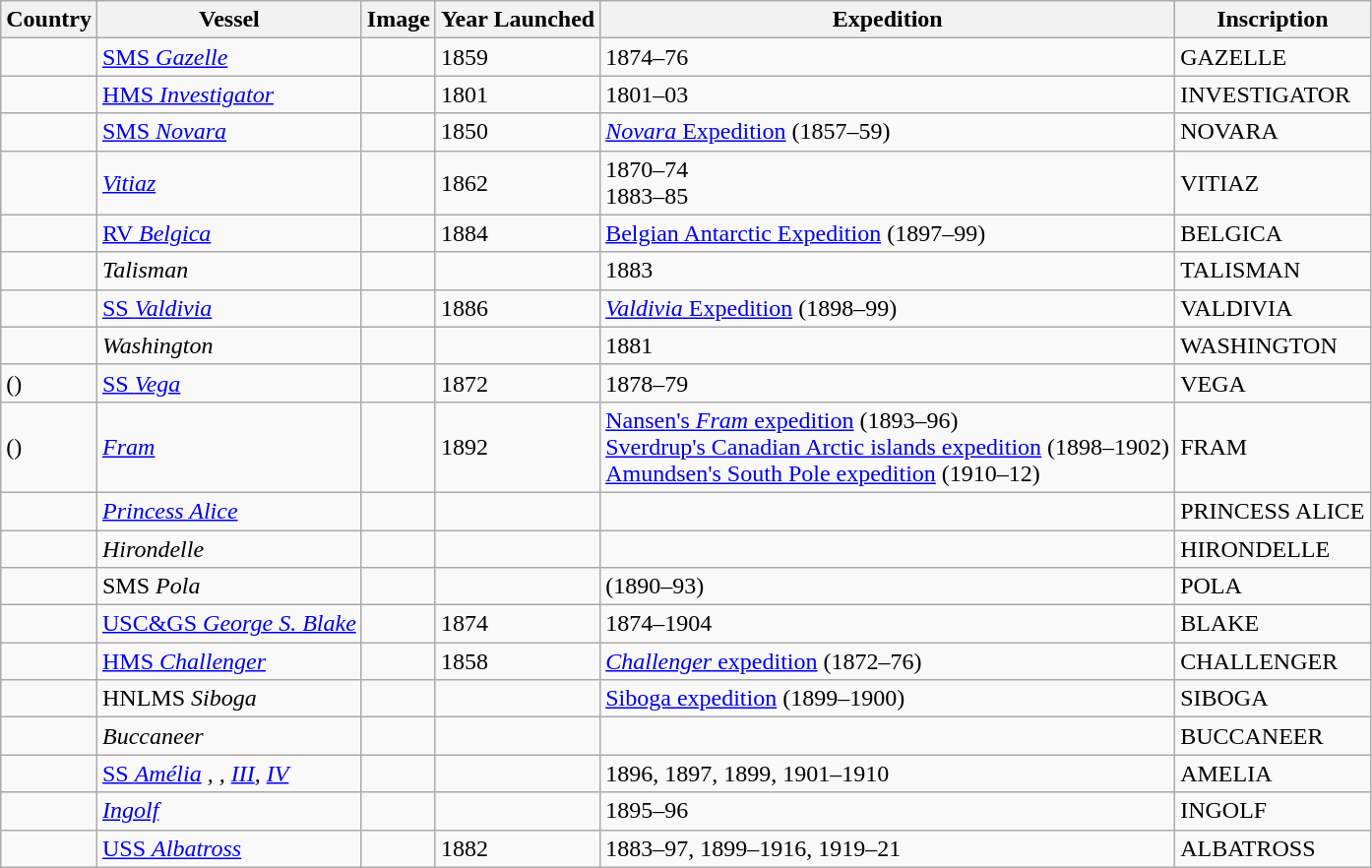<table class="wikitable">
<tr>
<th>Country</th>
<th>Vessel</th>
<th>Image</th>
<th>Year Launched</th>
<th>Expedition</th>
<th>Inscription<em></em></th>
</tr>
<tr>
<td></td>
<td><a href='#'>SMS <em>Gazelle</em></a></td>
<td></td>
<td>1859</td>
<td>1874–76</td>
<td>GAZELLE</td>
</tr>
<tr>
<td></td>
<td><a href='#'>HMS <em>Investigator</em></a><em></em></td>
<td></td>
<td>1801</td>
<td>1801–03<em></em></td>
<td>INVESTIGATOR</td>
</tr>
<tr>
<td></td>
<td><a href='#'>SMS <em>Novara</em></a><em></em></td>
<td></td>
<td>1850</td>
<td><a href='#'><em>Novara</em> Expedition</a> (1857–59)<em></em></td>
<td>NOVARA</td>
</tr>
<tr>
<td></td>
<td><em><a href='#'>Vitiaz</a></em></td>
<td></td>
<td>1862</td>
<td>1870–74<br>1883–85<em></em></td>
<td>VITIAZ</td>
</tr>
<tr>
<td></td>
<td><a href='#'>RV <em>Belgica</em></a><em></em></td>
<td></td>
<td>1884</td>
<td><a href='#'>Belgian Antarctic Expedition</a> (1897–99)<em></em></td>
<td>BELGICA</td>
</tr>
<tr>
<td></td>
<td><em>Talisman</em></td>
<td></td>
<td></td>
<td>1883</td>
<td>TALISMAN</td>
</tr>
<tr>
<td></td>
<td><a href='#'>SS <em>Valdivia</em></a><em></em></td>
<td></td>
<td>1886</td>
<td><a href='#'><em>Valdivia</em> Expedition</a> (1898–99)</td>
<td>VALDIVIA</td>
</tr>
<tr>
<td></td>
<td><em>Washington</em></td>
<td></td>
<td></td>
<td>1881</td>
<td>WASHINGTON</td>
</tr>
<tr>
<td>()</td>
<td><a href='#'>SS <em>Vega</em></a><em></em></td>
<td></td>
<td>1872</td>
<td>1878–79<em></em></td>
<td>VEGA</td>
</tr>
<tr>
<td>()</td>
<td><em><a href='#'>Fram</a></em></td>
<td></td>
<td>1892</td>
<td><a href='#'>Nansen's <em>Fram</em> expedition</a> (1893–96)<br><a href='#'>Sverdrup's Canadian Arctic islands expedition</a> (1898–1902)<br><a href='#'>Amundsen's South Pole expedition</a> (1910–12)<em></em></td>
<td>FRAM</td>
</tr>
<tr>
<td></td>
<td><em><a href='#'>Princess Alice</a></em></td>
<td></td>
<td></td>
<td></td>
<td>PRINCESS ALICE</td>
</tr>
<tr>
<td></td>
<td><em>Hirondelle</em></td>
<td></td>
<td></td>
<td></td>
<td>HIRONDELLE</td>
</tr>
<tr>
<td></td>
<td>SMS <em>Pola</em></td>
<td></td>
<td></td>
<td> (1890–93)<em></em></td>
<td>POLA</td>
</tr>
<tr>
<td></td>
<td><a href='#'>USC&GS <em>George S. Blake</em></a><em></em></td>
<td></td>
<td>1874</td>
<td>1874–1904<em></em></td>
<td>BLAKE</td>
</tr>
<tr>
<td></td>
<td><a href='#'>HMS <em>Challenger</em></a><em></em></td>
<td></td>
<td>1858</td>
<td><a href='#'><em>Challenger</em> expedition</a> (1872–76)<em></em></td>
<td>CHALLENGER</td>
</tr>
<tr>
<td></td>
<td>HNLMS <em>Siboga</em></td>
<td></td>
<td></td>
<td><a href='#'>Siboga expedition</a> (1899–1900)<em></em></td>
<td>SIBOGA</td>
</tr>
<tr>
<td></td>
<td><em>Buccaneer</em></td>
<td></td>
<td></td>
<td></td>
<td>BUCCANEER</td>
</tr>
<tr>
<td></td>
<td><a href='#'>SS <em>Amélia</em></a> <em>, , <a href='#'>III</a>,</em> <a href='#'><em>IV</em></a><em></em></td>
<td></td>
<td></td>
<td>1896, 1897, 1899, 1901–1910<em></em></td>
<td>AMELIA</td>
</tr>
<tr>
<td></td>
<td><em><a href='#'>Ingolf</a></em></td>
<td></td>
<td></td>
<td>1895–96<em></em></td>
<td>INGOLF</td>
</tr>
<tr>
<td></td>
<td><a href='#'>USS <em>Albatross</em></a><em></em></td>
<td></td>
<td>1882</td>
<td>1883–97, 1899–1916, 1919–21<em></em></td>
<td>ALBATROSS</td>
</tr>
</table>
